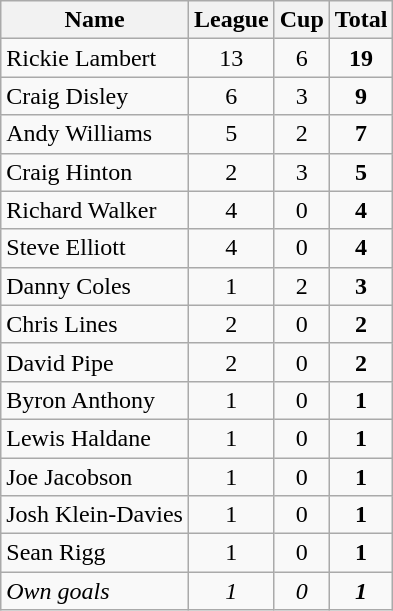<table class="wikitable" style="text-align:center">
<tr>
<th>Name</th>
<th>League</th>
<th>Cup</th>
<th>Total</th>
</tr>
<tr>
<td align="left">Rickie Lambert</td>
<td>13</td>
<td>6</td>
<td><strong>19</strong></td>
</tr>
<tr>
<td align="left">Craig Disley</td>
<td>6</td>
<td>3</td>
<td><strong>9</strong></td>
</tr>
<tr>
<td align="left">Andy Williams</td>
<td>5</td>
<td>2</td>
<td><strong>7</strong></td>
</tr>
<tr>
<td align="left">Craig Hinton</td>
<td>2</td>
<td>3</td>
<td><strong>5</strong></td>
</tr>
<tr>
<td align="left">Richard Walker</td>
<td>4</td>
<td>0</td>
<td><strong>4</strong></td>
</tr>
<tr>
<td align="left">Steve Elliott</td>
<td>4</td>
<td>0</td>
<td><strong>4</strong></td>
</tr>
<tr>
<td align="left">Danny Coles</td>
<td>1</td>
<td>2</td>
<td><strong>3</strong></td>
</tr>
<tr>
<td align="left">Chris Lines</td>
<td>2</td>
<td>0</td>
<td><strong>2</strong></td>
</tr>
<tr>
<td align="left">David Pipe</td>
<td>2</td>
<td>0</td>
<td><strong>2</strong></td>
</tr>
<tr>
<td align="left">Byron Anthony</td>
<td>1</td>
<td>0</td>
<td><strong>1</strong></td>
</tr>
<tr>
<td align="left">Lewis Haldane</td>
<td>1</td>
<td>0</td>
<td><strong>1</strong></td>
</tr>
<tr>
<td align="left">Joe Jacobson</td>
<td>1</td>
<td>0</td>
<td><strong>1</strong></td>
</tr>
<tr>
<td align="left">Josh Klein-Davies</td>
<td>1</td>
<td>0</td>
<td><strong>1</strong></td>
</tr>
<tr>
<td align="left">Sean Rigg</td>
<td>1</td>
<td>0</td>
<td><strong>1</strong></td>
</tr>
<tr>
<td align="left"><em>Own goals</em></td>
<td><em>1</em></td>
<td><em>0</em></td>
<td><strong><em>1</em></strong></td>
</tr>
</table>
